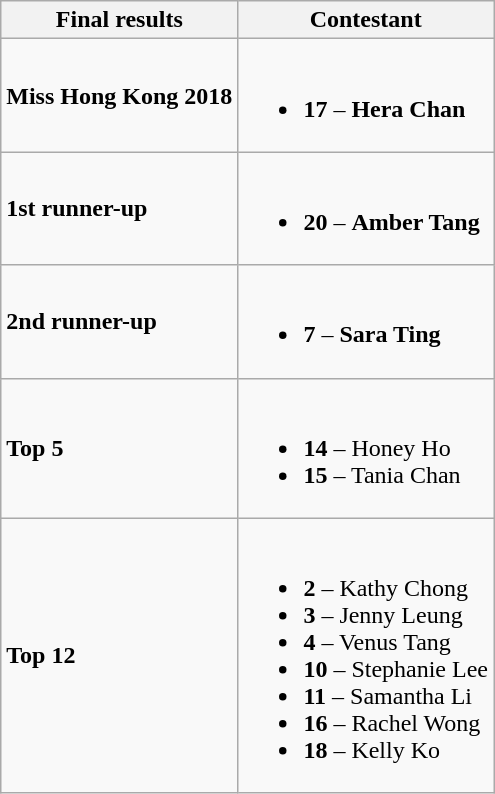<table class="wikitable" border="1">
<tr>
<th>Final results</th>
<th>Contestant</th>
</tr>
<tr>
<td><strong>Miss Hong Kong 2018</strong></td>
<td><br><ul><li><strong>17</strong> – <strong>Hera Chan</strong></li></ul></td>
</tr>
<tr>
<td><strong>1st runner-up</strong></td>
<td><br><ul><li><strong>20</strong> –  <strong>Amber Tang</strong></li></ul></td>
</tr>
<tr>
<td><strong>2nd runner-up</strong></td>
<td><br><ul><li><strong>7</strong> – <strong>Sara Ting</strong></li></ul></td>
</tr>
<tr>
<td><strong>Top 5</strong></td>
<td><br><ul><li><strong>14</strong> – Honey Ho</li><li><strong>15</strong> –  Tania Chan</li></ul></td>
</tr>
<tr>
<td><strong>Top 12</strong></td>
<td><br><ul><li><strong>2</strong> – Kathy Chong</li><li><strong>3</strong> – Jenny Leung</li><li><strong>4</strong> – Venus Tang</li><li><strong>10</strong> – Stephanie Lee</li><li><strong>11</strong> – Samantha Li</li><li><strong>16</strong> – Rachel Wong</li><li><strong>18</strong> – Kelly Ko</li></ul></td>
</tr>
</table>
